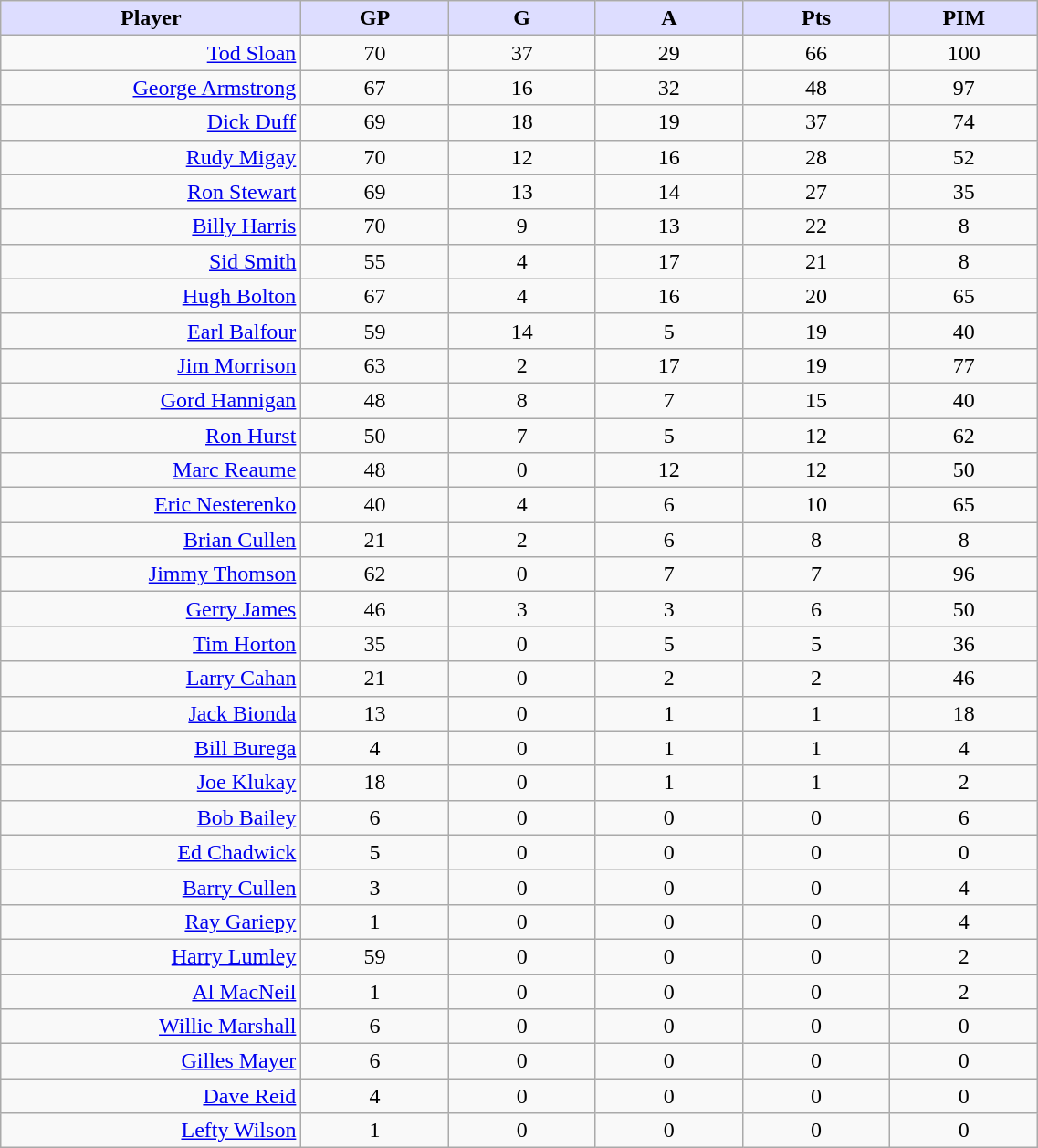<table style="width:60%;" class="wikitable sortable">
<tr style="text-align:center;">
<th style="background:#ddf; width:10%;">Player</th>
<th style="background:#ddf; width:5%;">GP</th>
<th style="background:#ddf; width:5%;">G</th>
<th style="background:#ddf; width:5%;">A</th>
<th style="background:#ddf; width:5%;">Pts</th>
<th style="background:#ddf; width:5%;">PIM</th>
</tr>
<tr style="text-align:center;">
<td style="text-align:right;"><a href='#'>Tod Sloan</a></td>
<td>70</td>
<td>37</td>
<td>29</td>
<td>66</td>
<td>100</td>
</tr>
<tr style="text-align:center;">
<td style="text-align:right;"><a href='#'>George Armstrong</a></td>
<td>67</td>
<td>16</td>
<td>32</td>
<td>48</td>
<td>97</td>
</tr>
<tr style="text-align:center;">
<td style="text-align:right;"><a href='#'>Dick Duff</a></td>
<td>69</td>
<td>18</td>
<td>19</td>
<td>37</td>
<td>74</td>
</tr>
<tr style="text-align:center;">
<td style="text-align:right;"><a href='#'>Rudy Migay</a></td>
<td>70</td>
<td>12</td>
<td>16</td>
<td>28</td>
<td>52</td>
</tr>
<tr style="text-align:center;">
<td style="text-align:right;"><a href='#'>Ron Stewart</a></td>
<td>69</td>
<td>13</td>
<td>14</td>
<td>27</td>
<td>35</td>
</tr>
<tr style="text-align:center;">
<td style="text-align:right;"><a href='#'>Billy Harris</a></td>
<td>70</td>
<td>9</td>
<td>13</td>
<td>22</td>
<td>8</td>
</tr>
<tr style="text-align:center;">
<td style="text-align:right;"><a href='#'>Sid Smith</a></td>
<td>55</td>
<td>4</td>
<td>17</td>
<td>21</td>
<td>8</td>
</tr>
<tr style="text-align:center;">
<td style="text-align:right;"><a href='#'>Hugh Bolton</a></td>
<td>67</td>
<td>4</td>
<td>16</td>
<td>20</td>
<td>65</td>
</tr>
<tr style="text-align:center;">
<td style="text-align:right;"><a href='#'>Earl Balfour</a></td>
<td>59</td>
<td>14</td>
<td>5</td>
<td>19</td>
<td>40</td>
</tr>
<tr style="text-align:center;">
<td style="text-align:right;"><a href='#'>Jim Morrison</a></td>
<td>63</td>
<td>2</td>
<td>17</td>
<td>19</td>
<td>77</td>
</tr>
<tr style="text-align:center;">
<td style="text-align:right;"><a href='#'>Gord Hannigan</a></td>
<td>48</td>
<td>8</td>
<td>7</td>
<td>15</td>
<td>40</td>
</tr>
<tr style="text-align:center;">
<td style="text-align:right;"><a href='#'>Ron Hurst</a></td>
<td>50</td>
<td>7</td>
<td>5</td>
<td>12</td>
<td>62</td>
</tr>
<tr style="text-align:center;">
<td style="text-align:right;"><a href='#'>Marc Reaume</a></td>
<td>48</td>
<td>0</td>
<td>12</td>
<td>12</td>
<td>50</td>
</tr>
<tr style="text-align:center;">
<td style="text-align:right;"><a href='#'>Eric Nesterenko</a></td>
<td>40</td>
<td>4</td>
<td>6</td>
<td>10</td>
<td>65</td>
</tr>
<tr style="text-align:center;">
<td style="text-align:right;"><a href='#'>Brian Cullen</a></td>
<td>21</td>
<td>2</td>
<td>6</td>
<td>8</td>
<td>8</td>
</tr>
<tr style="text-align:center;">
<td style="text-align:right;"><a href='#'>Jimmy Thomson</a></td>
<td>62</td>
<td>0</td>
<td>7</td>
<td>7</td>
<td>96</td>
</tr>
<tr style="text-align:center;">
<td style="text-align:right;"><a href='#'>Gerry James</a></td>
<td>46</td>
<td>3</td>
<td>3</td>
<td>6</td>
<td>50</td>
</tr>
<tr style="text-align:center;">
<td style="text-align:right;"><a href='#'>Tim Horton</a></td>
<td>35</td>
<td>0</td>
<td>5</td>
<td>5</td>
<td>36</td>
</tr>
<tr style="text-align:center;">
<td style="text-align:right;"><a href='#'>Larry Cahan</a></td>
<td>21</td>
<td>0</td>
<td>2</td>
<td>2</td>
<td>46</td>
</tr>
<tr style="text-align:center;">
<td style="text-align:right;"><a href='#'>Jack Bionda</a></td>
<td>13</td>
<td>0</td>
<td>1</td>
<td>1</td>
<td>18</td>
</tr>
<tr style="text-align:center;">
<td style="text-align:right;"><a href='#'>Bill Burega</a></td>
<td>4</td>
<td>0</td>
<td>1</td>
<td>1</td>
<td>4</td>
</tr>
<tr style="text-align:center;">
<td style="text-align:right;"><a href='#'>Joe Klukay</a></td>
<td>18</td>
<td>0</td>
<td>1</td>
<td>1</td>
<td>2</td>
</tr>
<tr style="text-align:center;">
<td style="text-align:right;"><a href='#'>Bob Bailey</a></td>
<td>6</td>
<td>0</td>
<td>0</td>
<td>0</td>
<td>6</td>
</tr>
<tr style="text-align:center;">
<td style="text-align:right;"><a href='#'>Ed Chadwick</a></td>
<td>5</td>
<td>0</td>
<td>0</td>
<td>0</td>
<td>0</td>
</tr>
<tr style="text-align:center;">
<td style="text-align:right;"><a href='#'>Barry Cullen</a></td>
<td>3</td>
<td>0</td>
<td>0</td>
<td>0</td>
<td>4</td>
</tr>
<tr style="text-align:center;">
<td style="text-align:right;"><a href='#'>Ray Gariepy</a></td>
<td>1</td>
<td>0</td>
<td>0</td>
<td>0</td>
<td>4</td>
</tr>
<tr style="text-align:center;">
<td style="text-align:right;"><a href='#'>Harry Lumley</a></td>
<td>59</td>
<td>0</td>
<td>0</td>
<td>0</td>
<td>2</td>
</tr>
<tr style="text-align:center;">
<td style="text-align:right;"><a href='#'>Al MacNeil</a></td>
<td>1</td>
<td>0</td>
<td>0</td>
<td>0</td>
<td>2</td>
</tr>
<tr style="text-align:center;">
<td style="text-align:right;"><a href='#'>Willie Marshall</a></td>
<td>6</td>
<td>0</td>
<td>0</td>
<td>0</td>
<td>0</td>
</tr>
<tr style="text-align:center;">
<td style="text-align:right;"><a href='#'>Gilles Mayer</a></td>
<td>6</td>
<td>0</td>
<td>0</td>
<td>0</td>
<td>0</td>
</tr>
<tr style="text-align:center;">
<td style="text-align:right;"><a href='#'>Dave Reid</a></td>
<td>4</td>
<td>0</td>
<td>0</td>
<td>0</td>
<td>0</td>
</tr>
<tr style="text-align:center;">
<td style="text-align:right;"><a href='#'>Lefty Wilson</a></td>
<td>1</td>
<td>0</td>
<td>0</td>
<td>0</td>
<td>0</td>
</tr>
</table>
